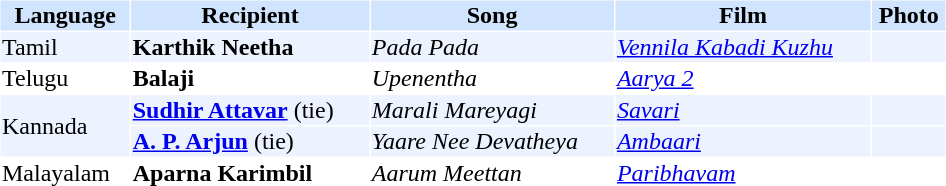<table cellspacing="1" cellpadding="1" border="0" style="width:50%;">
<tr style="background:#d1e4fd;">
<th>Language</th>
<th>Recipient</th>
<th>Song</th>
<th>Film</th>
<th>Photo</th>
</tr>
<tr style="background:#edf3fe;">
<td>Tamil</td>
<td><strong>Karthik Neetha</strong></td>
<td><em>Pada Pada</em></td>
<td><em><a href='#'>Vennila Kabadi Kuzhu</a></em></td>
<td></td>
</tr>
<tr>
<td>Telugu</td>
<td><strong>Balaji</strong></td>
<td><em>Upenentha</em></td>
<td><em><a href='#'>Aarya 2</a></em></td>
<td></td>
</tr>
<tr style="background:#edf3fe;">
<td rowspan="2">Kannada</td>
<td><strong><a href='#'>Sudhir Attavar</a></strong> (tie)</td>
<td><em>Marali Mareyagi</em></td>
<td><em><a href='#'>Savari</a></em></td>
<td></td>
</tr>
<tr style="background:#edf3fe;">
<td><strong><a href='#'>A. P. Arjun</a></strong> (tie)</td>
<td><em>Yaare Nee Devatheya</em></td>
<td><em><a href='#'>Ambaari</a></em></td>
<td></td>
</tr>
<tr>
<td>Malayalam</td>
<td><strong>Aparna Karimbil</strong></td>
<td><em>Aarum Meettan</em></td>
<td><em><a href='#'>Paribhavam</a></em></td>
<td></td>
</tr>
</table>
